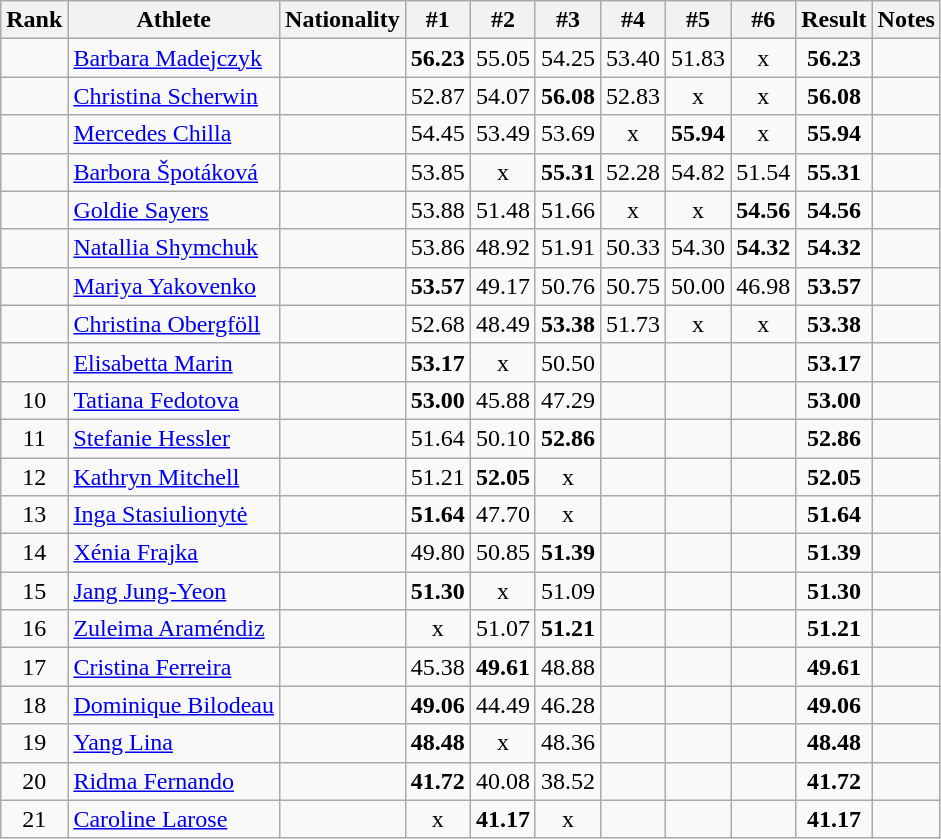<table class="wikitable sortable" style="text-align:center">
<tr>
<th>Rank</th>
<th>Athlete</th>
<th>Nationality</th>
<th>#1</th>
<th>#2</th>
<th>#3</th>
<th>#4</th>
<th>#5</th>
<th>#6</th>
<th>Result</th>
<th>Notes</th>
</tr>
<tr>
<td></td>
<td align=left><a href='#'>Barbara Madejczyk</a></td>
<td align=left></td>
<td><strong>56.23</strong></td>
<td>55.05</td>
<td>54.25</td>
<td>53.40</td>
<td>51.83</td>
<td>x</td>
<td><strong>56.23</strong></td>
<td></td>
</tr>
<tr>
<td></td>
<td align=left><a href='#'>Christina Scherwin</a></td>
<td align=left></td>
<td>52.87</td>
<td>54.07</td>
<td><strong>56.08</strong></td>
<td>52.83</td>
<td>x</td>
<td>x</td>
<td><strong>56.08</strong></td>
<td></td>
</tr>
<tr>
<td></td>
<td align=left><a href='#'>Mercedes Chilla</a></td>
<td align=left></td>
<td>54.45</td>
<td>53.49</td>
<td>53.69</td>
<td>x</td>
<td><strong>55.94</strong></td>
<td>x</td>
<td><strong>55.94</strong></td>
<td></td>
</tr>
<tr>
<td></td>
<td align=left><a href='#'>Barbora Špotáková</a></td>
<td align=left></td>
<td>53.85</td>
<td>x</td>
<td><strong>55.31</strong></td>
<td>52.28</td>
<td>54.82</td>
<td>51.54</td>
<td><strong>55.31</strong></td>
<td></td>
</tr>
<tr>
<td></td>
<td align=left><a href='#'>Goldie Sayers</a></td>
<td align=left></td>
<td>53.88</td>
<td>51.48</td>
<td>51.66</td>
<td>x</td>
<td>x</td>
<td><strong>54.56</strong></td>
<td><strong>54.56</strong></td>
<td></td>
</tr>
<tr>
<td></td>
<td align=left><a href='#'>Natallia Shymchuk</a></td>
<td align=left></td>
<td>53.86</td>
<td>48.92</td>
<td>51.91</td>
<td>50.33</td>
<td>54.30</td>
<td><strong>54.32</strong></td>
<td><strong>54.32</strong></td>
<td></td>
</tr>
<tr>
<td></td>
<td align=left><a href='#'>Mariya Yakovenko</a></td>
<td align=left></td>
<td><strong>53.57</strong></td>
<td>49.17</td>
<td>50.76</td>
<td>50.75</td>
<td>50.00</td>
<td>46.98</td>
<td><strong>53.57</strong></td>
<td></td>
</tr>
<tr>
<td></td>
<td align=left><a href='#'>Christina Obergföll</a></td>
<td align=left></td>
<td>52.68</td>
<td>48.49</td>
<td><strong>53.38</strong></td>
<td>51.73</td>
<td>x</td>
<td>x</td>
<td><strong>53.38</strong></td>
<td></td>
</tr>
<tr>
<td></td>
<td align=left><a href='#'>Elisabetta Marin</a></td>
<td align=left></td>
<td><strong>53.17</strong></td>
<td>x</td>
<td>50.50</td>
<td></td>
<td></td>
<td></td>
<td><strong>53.17</strong></td>
<td></td>
</tr>
<tr>
<td>10</td>
<td align=left><a href='#'>Tatiana Fedotova</a></td>
<td align=left></td>
<td><strong>53.00</strong></td>
<td>45.88</td>
<td>47.29</td>
<td></td>
<td></td>
<td></td>
<td><strong>53.00</strong></td>
<td></td>
</tr>
<tr>
<td>11</td>
<td align=left><a href='#'>Stefanie Hessler</a></td>
<td align=left></td>
<td>51.64</td>
<td>50.10</td>
<td><strong>52.86</strong></td>
<td></td>
<td></td>
<td></td>
<td><strong>52.86</strong></td>
<td></td>
</tr>
<tr>
<td>12</td>
<td align=left><a href='#'>Kathryn Mitchell</a></td>
<td align=left></td>
<td>51.21</td>
<td><strong>52.05</strong></td>
<td>x</td>
<td></td>
<td></td>
<td></td>
<td><strong>52.05</strong></td>
<td></td>
</tr>
<tr>
<td>13</td>
<td align=left><a href='#'>Inga Stasiulionytė</a></td>
<td align=left></td>
<td><strong>51.64</strong></td>
<td>47.70</td>
<td>x</td>
<td></td>
<td></td>
<td></td>
<td><strong>51.64</strong></td>
<td></td>
</tr>
<tr>
<td>14</td>
<td align=left><a href='#'>Xénia Frajka</a></td>
<td align=left></td>
<td>49.80</td>
<td>50.85</td>
<td><strong>51.39</strong></td>
<td></td>
<td></td>
<td></td>
<td><strong>51.39</strong></td>
<td></td>
</tr>
<tr>
<td>15</td>
<td align=left><a href='#'>Jang Jung-Yeon</a></td>
<td align=left></td>
<td><strong>51.30</strong></td>
<td>x</td>
<td>51.09</td>
<td></td>
<td></td>
<td></td>
<td><strong>51.30</strong></td>
<td></td>
</tr>
<tr>
<td>16</td>
<td align=left><a href='#'>Zuleima Araméndiz</a></td>
<td align=left></td>
<td>x</td>
<td>51.07</td>
<td><strong>51.21</strong></td>
<td></td>
<td></td>
<td></td>
<td><strong>51.21</strong></td>
<td></td>
</tr>
<tr>
<td>17</td>
<td align=left><a href='#'>Cristina Ferreira</a></td>
<td align=left></td>
<td>45.38</td>
<td><strong>49.61</strong></td>
<td>48.88</td>
<td></td>
<td></td>
<td></td>
<td><strong>49.61</strong></td>
<td></td>
</tr>
<tr>
<td>18</td>
<td align=left><a href='#'>Dominique Bilodeau</a></td>
<td align=left></td>
<td><strong>49.06</strong></td>
<td>44.49</td>
<td>46.28</td>
<td></td>
<td></td>
<td></td>
<td><strong>49.06</strong></td>
<td></td>
</tr>
<tr>
<td>19</td>
<td align=left><a href='#'>Yang Lina</a></td>
<td align=left></td>
<td><strong>48.48</strong></td>
<td>x</td>
<td>48.36</td>
<td></td>
<td></td>
<td></td>
<td><strong>48.48</strong></td>
<td></td>
</tr>
<tr>
<td>20</td>
<td align=left><a href='#'>Ridma Fernando</a></td>
<td align=left></td>
<td><strong>41.72</strong></td>
<td>40.08</td>
<td>38.52</td>
<td></td>
<td></td>
<td></td>
<td><strong>41.72</strong></td>
<td></td>
</tr>
<tr>
<td>21</td>
<td align=left><a href='#'>Caroline Larose</a></td>
<td align=left></td>
<td>x</td>
<td><strong>41.17</strong></td>
<td>x</td>
<td></td>
<td></td>
<td></td>
<td><strong>41.17</strong></td>
<td></td>
</tr>
</table>
